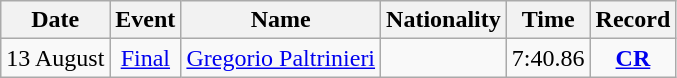<table class="wikitable" style=text-align:center>
<tr>
<th>Date</th>
<th>Event</th>
<th>Name</th>
<th>Nationality</th>
<th>Time</th>
<th>Record</th>
</tr>
<tr>
<td>13 August</td>
<td><a href='#'>Final</a></td>
<td align=left><a href='#'>Gregorio Paltrinieri</a></td>
<td align=left></td>
<td>7:40.86</td>
<td><strong><a href='#'>CR</a></strong></td>
</tr>
</table>
